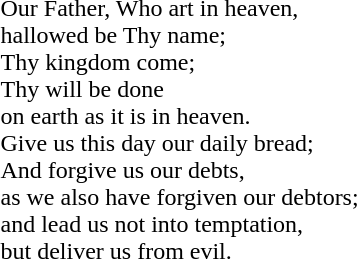<table>
<tr>
<td><br>Our Father, Who art in heaven,<br> hallowed be Thy name;<br> Thy kingdom come;<br> Thy will be done<br> on earth as it is in heaven.<br> Give us this day our daily bread;<br> And forgive us our debts,<br> as we also have forgiven our debtors;<br> and lead us not into temptation,<br> but deliver us from evil.</td>
</tr>
</table>
